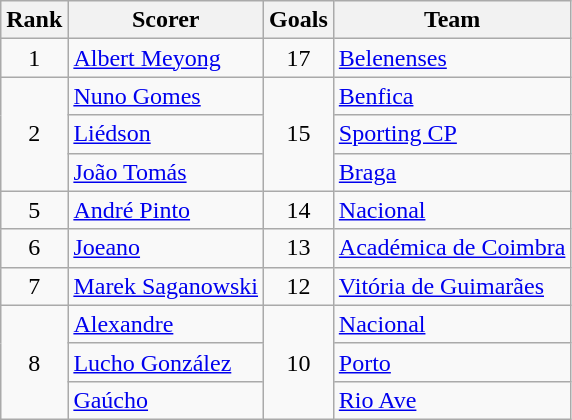<table class="wikitable">
<tr>
<th>Rank</th>
<th>Scorer</th>
<th>Goals</th>
<th>Team</th>
</tr>
<tr>
<td align=center>1</td>
<td> <a href='#'>Albert Meyong</a></td>
<td align=center>17</td>
<td><a href='#'>Belenenses</a></td>
</tr>
<tr>
<td rowspan=3 align=center>2</td>
<td> <a href='#'>Nuno Gomes</a></td>
<td rowspan=3 align=center>15</td>
<td><a href='#'>Benfica</a></td>
</tr>
<tr>
<td> <a href='#'>Liédson</a></td>
<td><a href='#'>Sporting CP</a></td>
</tr>
<tr>
<td> <a href='#'>João Tomás</a></td>
<td><a href='#'>Braga</a></td>
</tr>
<tr>
<td align=center>5</td>
<td> <a href='#'>André Pinto</a></td>
<td align=center>14</td>
<td><a href='#'>Nacional</a></td>
</tr>
<tr>
<td align=center>6</td>
<td> <a href='#'>Joeano</a></td>
<td align=center>13</td>
<td><a href='#'>Académica de Coimbra</a></td>
</tr>
<tr>
<td align=center>7</td>
<td> <a href='#'>Marek Saganowski</a></td>
<td align=center>12</td>
<td><a href='#'>Vitória de Guimarães</a></td>
</tr>
<tr>
<td rowspan=3 align=center>8</td>
<td> <a href='#'>Alexandre</a></td>
<td rowspan=3 align=center>10</td>
<td><a href='#'>Nacional</a></td>
</tr>
<tr>
<td> <a href='#'>Lucho González</a></td>
<td><a href='#'>Porto</a></td>
</tr>
<tr>
<td> <a href='#'>Gaúcho</a></td>
<td><a href='#'>Rio Ave</a></td>
</tr>
</table>
